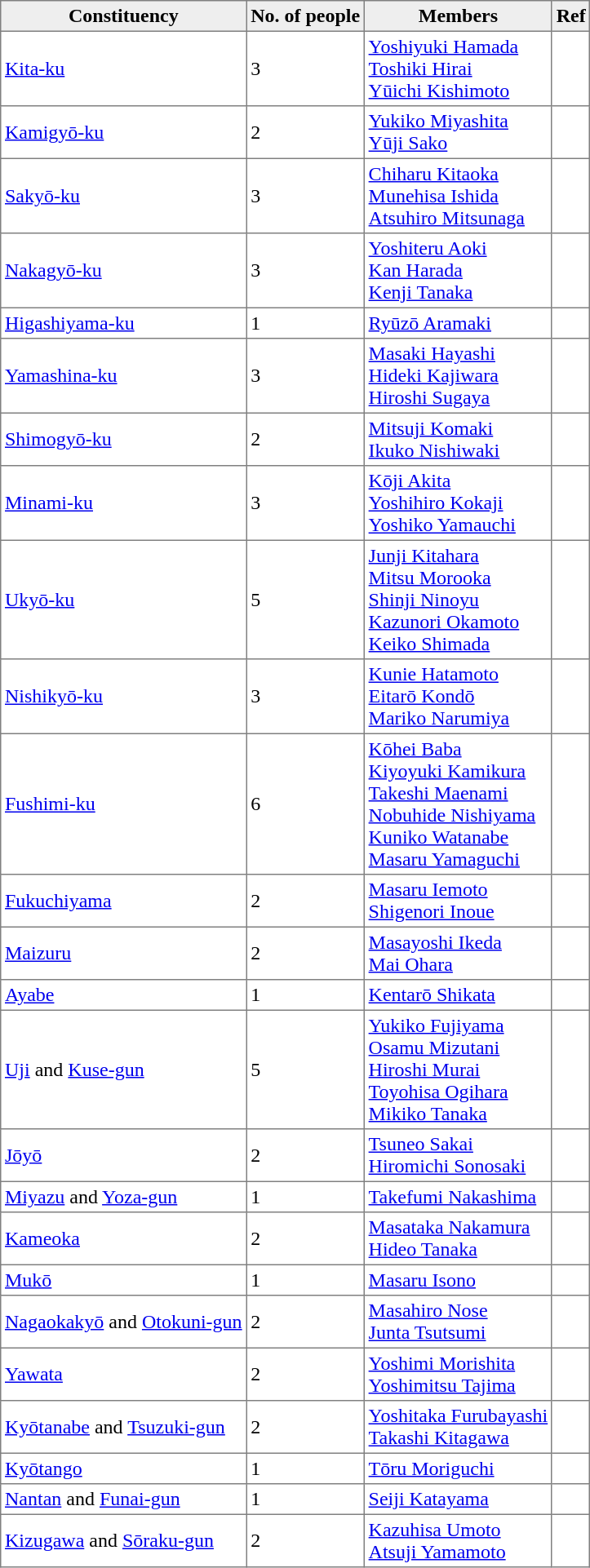<table border="1" frame="box" rules="all" cellspacing="0" cellpadding="3">
<tr style="background:#eee">
<th>Constituency</th>
<th>No. of people</th>
<th>Members</th>
<th>Ref</th>
</tr>
<tr>
<td><a href='#'>Kita-ku</a></td>
<td>3</td>
<td><a href='#'>Yoshiyuki Hamada</a><br><a href='#'>Toshiki Hirai</a><br><a href='#'>Yūichi Kishimoto</a></td>
<td></td>
</tr>
<tr>
<td><a href='#'>Kamigyō-ku</a></td>
<td>2</td>
<td><a href='#'>Yukiko Miyashita</a><br><a href='#'>Yūji Sako</a></td>
<td></td>
</tr>
<tr>
<td><a href='#'>Sakyō-ku</a></td>
<td>3</td>
<td><a href='#'>Chiharu Kitaoka</a><br><a href='#'>Munehisa Ishida</a><br><a href='#'>Atsuhiro Mitsunaga</a></td>
<td></td>
</tr>
<tr>
<td><a href='#'>Nakagyō-ku</a></td>
<td>3</td>
<td><a href='#'>Yoshiteru Aoki</a><br><a href='#'>Kan Harada</a><br><a href='#'>Kenji Tanaka</a></td>
<td></td>
</tr>
<tr>
<td><a href='#'>Higashiyama-ku</a></td>
<td>1</td>
<td><a href='#'>Ryūzō Aramaki</a></td>
<td></td>
</tr>
<tr>
<td><a href='#'>Yamashina-ku</a></td>
<td>3</td>
<td><a href='#'>Masaki Hayashi</a><br><a href='#'>Hideki Kajiwara</a><br><a href='#'>Hiroshi Sugaya</a></td>
<td></td>
</tr>
<tr>
<td><a href='#'>Shimogyō-ku</a></td>
<td>2</td>
<td><a href='#'>Mitsuji Komaki</a><br><a href='#'>Ikuko Nishiwaki</a></td>
<td></td>
</tr>
<tr>
<td><a href='#'>Minami-ku</a></td>
<td>3</td>
<td><a href='#'>Kōji Akita</a><br><a href='#'>Yoshihiro Kokaji</a><br><a href='#'>Yoshiko Yamauchi</a></td>
<td></td>
</tr>
<tr>
<td><a href='#'>Ukyō-ku</a></td>
<td>5</td>
<td><a href='#'>Junji Kitahara</a><br><a href='#'>Mitsu Morooka</a><br><a href='#'>Shinji Ninoyu</a><br><a href='#'>Kazunori Okamoto</a><br><a href='#'>Keiko Shimada</a></td>
<td></td>
</tr>
<tr>
<td><a href='#'>Nishikyō-ku</a></td>
<td>3</td>
<td><a href='#'>Kunie Hatamoto</a><br><a href='#'>Eitarō Kondō</a><br><a href='#'>Mariko Narumiya</a></td>
<td></td>
</tr>
<tr>
<td><a href='#'>Fushimi-ku</a></td>
<td>6</td>
<td><a href='#'>Kōhei Baba</a><br><a href='#'>Kiyoyuki Kamikura</a><br><a href='#'>Takeshi Maenami</a><br><a href='#'>Nobuhide Nishiyama</a><br><a href='#'>Kuniko Watanabe</a><br><a href='#'>Masaru Yamaguchi</a></td>
<td></td>
</tr>
<tr>
<td><a href='#'>Fukuchiyama</a></td>
<td>2</td>
<td><a href='#'>Masaru Iemoto</a><br><a href='#'>Shigenori Inoue</a></td>
<td></td>
</tr>
<tr>
<td><a href='#'>Maizuru</a></td>
<td>2</td>
<td><a href='#'>Masayoshi Ikeda</a><br><a href='#'>Mai Ohara</a></td>
<td></td>
</tr>
<tr>
<td><a href='#'>Ayabe</a></td>
<td>1</td>
<td><a href='#'>Kentarō Shikata</a></td>
<td></td>
</tr>
<tr>
<td><a href='#'>Uji</a> and <a href='#'>Kuse-gun</a></td>
<td>5</td>
<td><a href='#'>Yukiko Fujiyama</a><br><a href='#'>Osamu Mizutani</a><br><a href='#'>Hiroshi Murai</a><br><a href='#'>Toyohisa Ogihara</a><br><a href='#'>Mikiko Tanaka</a></td>
<td></td>
</tr>
<tr>
<td><a href='#'>Jōyō</a></td>
<td>2</td>
<td><a href='#'>Tsuneo Sakai</a><br><a href='#'>Hiromichi Sonosaki</a></td>
<td></td>
</tr>
<tr>
<td><a href='#'>Miyazu</a> and <a href='#'>Yoza-gun</a></td>
<td>1</td>
<td><a href='#'>Takefumi Nakashima</a></td>
<td></td>
</tr>
<tr>
<td><a href='#'>Kameoka</a></td>
<td>2</td>
<td><a href='#'>Masataka Nakamura</a><br><a href='#'>Hideo Tanaka</a></td>
<td></td>
</tr>
<tr>
<td><a href='#'>Mukō</a></td>
<td>1</td>
<td><a href='#'>Masaru Isono</a></td>
<td></td>
</tr>
<tr>
<td><a href='#'>Nagaokakyō</a> and <a href='#'>Otokuni-gun</a></td>
<td>2</td>
<td><a href='#'>Masahiro Nose</a><br><a href='#'>Junta Tsutsumi</a></td>
<td></td>
</tr>
<tr>
<td><a href='#'>Yawata</a></td>
<td>2</td>
<td><a href='#'>Yoshimi Morishita</a><br><a href='#'>Yoshimitsu Tajima</a></td>
<td></td>
</tr>
<tr>
<td><a href='#'>Kyōtanabe</a> and <a href='#'>Tsuzuki-gun</a></td>
<td>2</td>
<td><a href='#'>Yoshitaka Furubayashi</a><br><a href='#'>Takashi Kitagawa</a></td>
<td></td>
</tr>
<tr>
<td><a href='#'>Kyōtango</a></td>
<td>1</td>
<td><a href='#'>Tōru Moriguchi</a></td>
<td></td>
</tr>
<tr>
<td><a href='#'>Nantan</a> and <a href='#'>Funai-gun</a></td>
<td>1</td>
<td><a href='#'>Seiji Katayama</a></td>
<td></td>
</tr>
<tr>
<td><a href='#'>Kizugawa</a> and <a href='#'>Sōraku-gun</a></td>
<td>2</td>
<td><a href='#'>Kazuhisa Umoto</a><br><a href='#'>Atsuji Yamamoto</a></td>
<td></td>
</tr>
</table>
